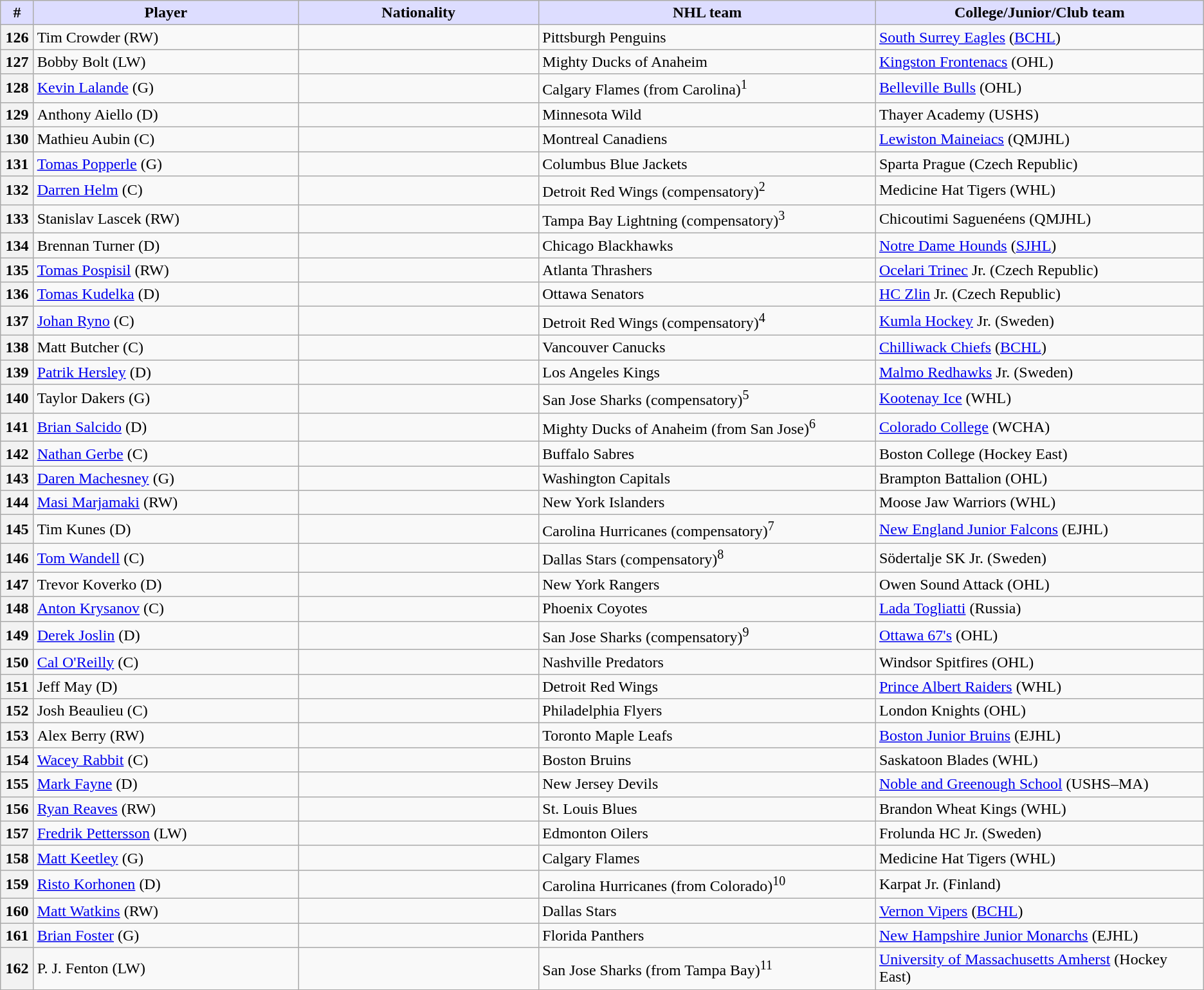<table class="wikitable">
<tr>
<th style="background:#ddf; width:2.75%;">#</th>
<th style="background:#ddf; width:22.0%;">Player</th>
<th style="background:#ddf; width:20.0%;">Nationality</th>
<th style="background:#ddf; width:28.0%;">NHL team</th>
<th style="background:#ddf; width:90.0%;">College/Junior/Club team</th>
</tr>
<tr>
<th>126</th>
<td>Tim Crowder (RW)</td>
<td></td>
<td>Pittsburgh Penguins</td>
<td><a href='#'>South Surrey Eagles</a> (<a href='#'>BCHL</a>)</td>
</tr>
<tr>
<th>127</th>
<td>Bobby Bolt (LW)</td>
<td></td>
<td>Mighty Ducks of Anaheim</td>
<td><a href='#'>Kingston Frontenacs</a> (OHL)</td>
</tr>
<tr>
<th>128</th>
<td><a href='#'>Kevin Lalande</a> (G)</td>
<td></td>
<td>Calgary Flames (from Carolina)<sup>1</sup></td>
<td><a href='#'>Belleville Bulls</a> (OHL)</td>
</tr>
<tr>
<th>129</th>
<td>Anthony Aiello (D)</td>
<td></td>
<td>Minnesota Wild</td>
<td>Thayer Academy (USHS)</td>
</tr>
<tr>
<th>130</th>
<td>Mathieu Aubin (C)</td>
<td></td>
<td>Montreal Canadiens</td>
<td><a href='#'>Lewiston Maineiacs</a> (QMJHL)</td>
</tr>
<tr>
<th>131</th>
<td><a href='#'>Tomas Popperle</a> (G)</td>
<td></td>
<td>Columbus Blue Jackets</td>
<td>Sparta Prague (Czech Republic)</td>
</tr>
<tr>
<th>132</th>
<td><a href='#'>Darren Helm</a> (C)</td>
<td></td>
<td>Detroit Red Wings (compensatory)<sup>2</sup></td>
<td>Medicine Hat Tigers (WHL)</td>
</tr>
<tr>
<th>133</th>
<td>Stanislav Lascek (RW)</td>
<td></td>
<td>Tampa Bay Lightning (compensatory)<sup>3</sup></td>
<td>Chicoutimi Saguenéens (QMJHL)</td>
</tr>
<tr>
<th>134</th>
<td>Brennan Turner (D)</td>
<td></td>
<td>Chicago Blackhawks</td>
<td><a href='#'>Notre Dame Hounds</a> (<a href='#'>SJHL</a>)</td>
</tr>
<tr>
<th>135</th>
<td><a href='#'>Tomas Pospisil</a> (RW)</td>
<td></td>
<td>Atlanta Thrashers</td>
<td><a href='#'>Ocelari Trinec</a> Jr. (Czech Republic)</td>
</tr>
<tr>
<th>136</th>
<td><a href='#'>Tomas Kudelka</a> (D)</td>
<td></td>
<td>Ottawa Senators</td>
<td><a href='#'>HC Zlin</a> Jr. (Czech Republic)</td>
</tr>
<tr>
<th>137</th>
<td><a href='#'>Johan Ryno</a> (C)</td>
<td></td>
<td>Detroit Red Wings (compensatory)<sup>4</sup></td>
<td><a href='#'>Kumla Hockey</a> Jr. (Sweden)</td>
</tr>
<tr>
<th>138</th>
<td>Matt Butcher (C)</td>
<td></td>
<td>Vancouver Canucks</td>
<td><a href='#'>Chilliwack Chiefs</a> (<a href='#'>BCHL</a>)</td>
</tr>
<tr>
<th>139</th>
<td><a href='#'>Patrik Hersley</a> (D)</td>
<td></td>
<td>Los Angeles Kings</td>
<td><a href='#'>Malmo Redhawks</a> Jr. (Sweden)</td>
</tr>
<tr>
<th>140</th>
<td>Taylor Dakers (G)</td>
<td></td>
<td>San Jose Sharks (compensatory)<sup>5</sup></td>
<td><a href='#'>Kootenay Ice</a> (WHL)</td>
</tr>
<tr>
<th>141</th>
<td><a href='#'>Brian Salcido</a> (D)</td>
<td></td>
<td>Mighty Ducks of Anaheim (from San Jose)<sup>6</sup></td>
<td><a href='#'>Colorado College</a> (WCHA)</td>
</tr>
<tr>
<th>142</th>
<td><a href='#'>Nathan Gerbe</a> (C)</td>
<td></td>
<td>Buffalo Sabres</td>
<td>Boston College (Hockey East)</td>
</tr>
<tr>
<th>143</th>
<td><a href='#'>Daren Machesney</a> (G)</td>
<td></td>
<td>Washington Capitals</td>
<td>Brampton Battalion (OHL)</td>
</tr>
<tr>
<th>144</th>
<td><a href='#'>Masi Marjamaki</a> (RW)</td>
<td></td>
<td>New York Islanders</td>
<td>Moose Jaw Warriors (WHL)</td>
</tr>
<tr>
<th>145</th>
<td>Tim Kunes (D)</td>
<td></td>
<td>Carolina Hurricanes (compensatory)<sup>7</sup></td>
<td><a href='#'>New England Junior Falcons</a> (EJHL)</td>
</tr>
<tr>
<th>146</th>
<td><a href='#'>Tom Wandell</a> (C)</td>
<td></td>
<td>Dallas Stars (compensatory)<sup>8</sup></td>
<td>Södertalje SK Jr. (Sweden)</td>
</tr>
<tr>
<th>147</th>
<td>Trevor Koverko (D)</td>
<td></td>
<td>New York Rangers</td>
<td>Owen Sound Attack (OHL)</td>
</tr>
<tr>
<th>148</th>
<td><a href='#'>Anton Krysanov</a> (C)</td>
<td></td>
<td>Phoenix Coyotes</td>
<td><a href='#'>Lada Togliatti</a> (Russia)</td>
</tr>
<tr>
<th>149</th>
<td><a href='#'>Derek Joslin</a> (D)</td>
<td></td>
<td>San Jose Sharks (compensatory)<sup>9</sup></td>
<td><a href='#'>Ottawa 67's</a> (OHL)</td>
</tr>
<tr>
<th>150</th>
<td><a href='#'>Cal O'Reilly</a> (C)</td>
<td></td>
<td>Nashville Predators</td>
<td>Windsor Spitfires (OHL)</td>
</tr>
<tr>
<th>151</th>
<td>Jeff May (D)</td>
<td></td>
<td>Detroit Red Wings</td>
<td><a href='#'>Prince Albert Raiders</a> (WHL)</td>
</tr>
<tr>
<th>152</th>
<td>Josh Beaulieu (C)</td>
<td></td>
<td>Philadelphia Flyers</td>
<td>London Knights (OHL)</td>
</tr>
<tr>
<th>153</th>
<td>Alex Berry (RW)</td>
<td></td>
<td>Toronto Maple Leafs</td>
<td><a href='#'>Boston Junior Bruins</a> (EJHL)</td>
</tr>
<tr>
<th>154</th>
<td><a href='#'>Wacey Rabbit</a> (C)</td>
<td></td>
<td>Boston Bruins</td>
<td>Saskatoon Blades (WHL)</td>
</tr>
<tr>
<th>155</th>
<td><a href='#'>Mark Fayne</a> (D)</td>
<td></td>
<td>New Jersey Devils</td>
<td><a href='#'>Noble and Greenough School</a> (USHS–MA)</td>
</tr>
<tr>
<th>156</th>
<td><a href='#'>Ryan Reaves</a> (RW)</td>
<td></td>
<td>St. Louis Blues</td>
<td>Brandon Wheat Kings (WHL)</td>
</tr>
<tr>
<th>157</th>
<td><a href='#'>Fredrik Pettersson</a> (LW)</td>
<td></td>
<td>Edmonton Oilers</td>
<td>Frolunda HC Jr. (Sweden)</td>
</tr>
<tr>
<th>158</th>
<td><a href='#'>Matt Keetley</a> (G)</td>
<td></td>
<td>Calgary Flames</td>
<td>Medicine Hat Tigers (WHL)</td>
</tr>
<tr>
<th>159</th>
<td><a href='#'>Risto Korhonen</a> (D)</td>
<td></td>
<td>Carolina Hurricanes (from Colorado)<sup>10</sup></td>
<td>Karpat Jr. (Finland)</td>
</tr>
<tr>
<th>160</th>
<td><a href='#'>Matt Watkins</a> (RW)</td>
<td></td>
<td>Dallas Stars</td>
<td><a href='#'>Vernon Vipers</a> (<a href='#'>BCHL</a>)</td>
</tr>
<tr>
<th>161</th>
<td><a href='#'>Brian Foster</a> (G)</td>
<td></td>
<td>Florida Panthers</td>
<td><a href='#'>New Hampshire Junior Monarchs</a> (EJHL)</td>
</tr>
<tr>
<th>162</th>
<td>P. J. Fenton (LW)</td>
<td></td>
<td>San Jose Sharks (from Tampa Bay)<sup>11</sup></td>
<td><a href='#'>University of Massachusetts Amherst</a> (Hockey East)</td>
</tr>
</table>
